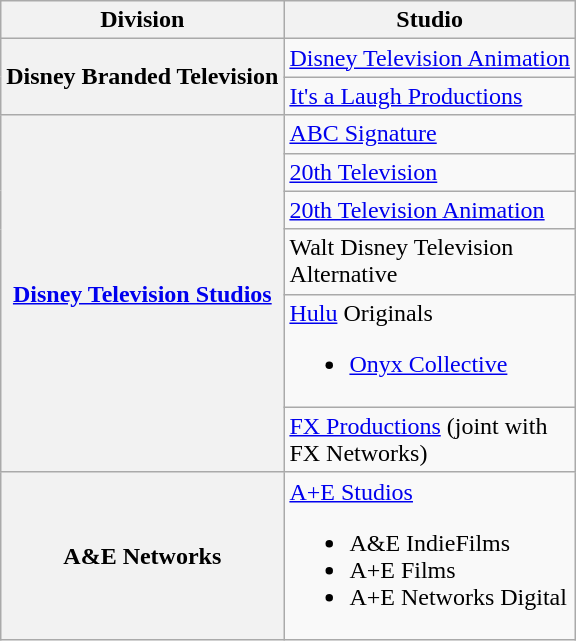<table class="wikitable">
<tr>
<th>Division</th>
<th>Studio</th>
</tr>
<tr>
<th rowspan="2">Disney Branded Television</th>
<td><a href='#'>Disney Television Animation</a></td>
</tr>
<tr>
<td><a href='#'>It's a Laugh Productions</a></td>
</tr>
<tr>
<th rowspan="6"><a href='#'>Disney Television Studios</a></th>
<td><a href='#'>ABC Signature</a></td>
</tr>
<tr>
<td><a href='#'>20th Television</a></td>
</tr>
<tr>
<td><a href='#'>20th Television Animation</a></td>
</tr>
<tr>
<td>Walt Disney Television<br>Alternative</td>
</tr>
<tr>
<td><a href='#'>Hulu</a> Originals<br><ul><li><a href='#'>Onyx Collective</a></li></ul></td>
</tr>
<tr>
<td><a href='#'>FX Productions</a> (joint with<br>FX Networks)</td>
</tr>
<tr>
<th>A&E Networks</th>
<td><a href='#'>A+E Studios</a><br><ul><li>A&E IndieFilms</li><li>A+E Films</li><li>A+E Networks Digital</li></ul></td>
</tr>
</table>
